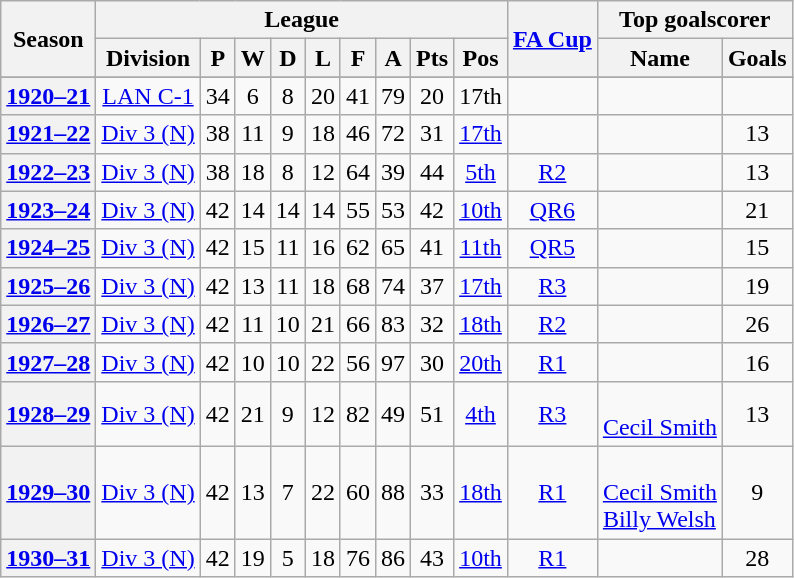<table class="wikitable sortable plainrowheaders" style="text-align:center">
<tr>
<th scope=col rowspan=2>Season</th>
<th scope=col colspan=9>League</th>
<th scope=col rowspan=2><a href='#'>FA Cup</a></th>
<th scope=col colspan=2>Top goalscorer</th>
</tr>
<tr>
<th>Division</th>
<th>P</th>
<th>W</th>
<th>D</th>
<th>L</th>
<th>F</th>
<th>A</th>
<th>Pts</th>
<th>Pos</th>
<th>Name</th>
<th>Goals</th>
</tr>
<tr>
</tr>
<tr>
<th scope=row><a href='#'>1920–21</a></th>
<td><a href='#'>LAN C-1</a></td>
<td>34</td>
<td>6</td>
<td>8</td>
<td>20</td>
<td>41</td>
<td>79</td>
<td>20</td>
<td>17th</td>
<td></td>
<td align=left></td>
<td></td>
</tr>
<tr>
<th scope=row><a href='#'>1921–22</a></th>
<td><a href='#'>Div 3 (N)</a></td>
<td>38</td>
<td>11</td>
<td>9</td>
<td>18</td>
<td>46</td>
<td>72</td>
<td>31</td>
<td><a href='#'>17th</a></td>
<td></td>
<td align=left></td>
<td>13</td>
</tr>
<tr>
<th scope=row><a href='#'>1922–23</a></th>
<td><a href='#'>Div 3 (N)</a></td>
<td>38</td>
<td>18</td>
<td>8</td>
<td>12</td>
<td>64</td>
<td>39</td>
<td>44</td>
<td><a href='#'>5th</a></td>
<td><a href='#'>R2</a></td>
<td align=left></td>
<td>13</td>
</tr>
<tr>
<th scope=row><a href='#'>1923–24</a></th>
<td><a href='#'>Div 3 (N)</a></td>
<td>42</td>
<td>14</td>
<td>14</td>
<td>14</td>
<td>55</td>
<td>53</td>
<td>42</td>
<td><a href='#'>10th</a></td>
<td><a href='#'>QR6</a></td>
<td align=left></td>
<td>21</td>
</tr>
<tr>
<th scope=row><a href='#'>1924–25</a></th>
<td><a href='#'>Div 3 (N)</a></td>
<td>42</td>
<td>15</td>
<td>11</td>
<td>16</td>
<td>62</td>
<td>65</td>
<td>41</td>
<td><a href='#'>11th</a></td>
<td><a href='#'>QR5</a></td>
<td align=left></td>
<td>15</td>
</tr>
<tr>
<th scope=row><a href='#'>1925–26</a></th>
<td><a href='#'>Div 3 (N)</a></td>
<td>42</td>
<td>13</td>
<td>11</td>
<td>18</td>
<td>68</td>
<td>74</td>
<td>37</td>
<td><a href='#'>17th</a></td>
<td><a href='#'>R3</a></td>
<td align=left></td>
<td>19</td>
</tr>
<tr>
<th scope=row><a href='#'>1926–27</a></th>
<td><a href='#'>Div 3 (N)</a></td>
<td>42</td>
<td>11</td>
<td>10</td>
<td>21</td>
<td>66</td>
<td>83</td>
<td>32</td>
<td><a href='#'>18th</a></td>
<td><a href='#'>R2</a></td>
<td align=left></td>
<td>26</td>
</tr>
<tr>
<th scope=row><a href='#'>1927–28</a></th>
<td><a href='#'>Div 3 (N)</a></td>
<td>42</td>
<td>10</td>
<td>10</td>
<td>22</td>
<td>56</td>
<td>97</td>
<td>30</td>
<td><a href='#'>20th</a></td>
<td><a href='#'>R1</a></td>
<td align=left></td>
<td>16</td>
</tr>
<tr>
<th scope=row><a href='#'>1928–29</a></th>
<td><a href='#'>Div 3 (N)</a></td>
<td>42</td>
<td>21</td>
<td>9</td>
<td>12</td>
<td>82</td>
<td>49</td>
<td>51</td>
<td><a href='#'>4th</a></td>
<td><a href='#'>R3</a></td>
<td align=left><br><a href='#'>Cecil Smith</a></td>
<td>13</td>
</tr>
<tr>
<th scope=row><a href='#'>1929–30</a></th>
<td><a href='#'>Div 3 (N)</a></td>
<td>42</td>
<td>13</td>
<td>7</td>
<td>22</td>
<td>60</td>
<td>88</td>
<td>33</td>
<td><a href='#'>18th</a></td>
<td><a href='#'>R1</a></td>
<td align=left><br><a href='#'>Cecil Smith</a><br><a href='#'>Billy Welsh</a></td>
<td>9</td>
</tr>
<tr>
<th scope=row><a href='#'>1930–31</a></th>
<td><a href='#'>Div 3 (N)</a></td>
<td>42</td>
<td>19</td>
<td>5</td>
<td>18</td>
<td>76</td>
<td>86</td>
<td>43</td>
<td><a href='#'>10th</a></td>
<td><a href='#'>R1</a></td>
<td align=left></td>
<td>28</td>
</tr>
</table>
